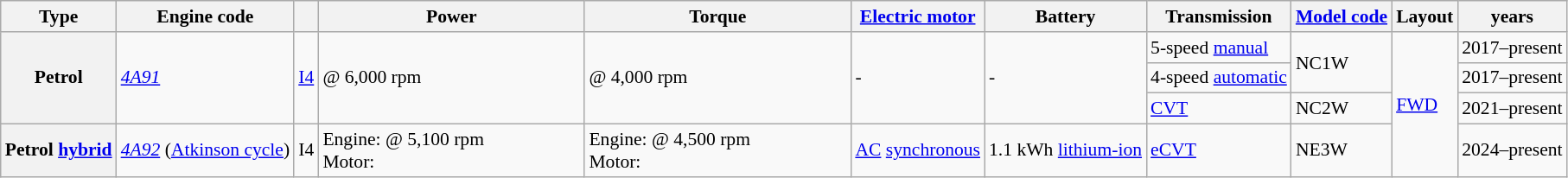<table class="wikitable" style="text-align:left; font-size:90%;">
<tr>
<th>Type</th>
<th>Engine code</th>
<th></th>
<th width="17%">Power</th>
<th width="17%">Torque</th>
<th><a href='#'>Electric motor</a></th>
<th>Battery</th>
<th>Transmission</th>
<th><a href='#'>Model code</a></th>
<th>Layout</th>
<th> years</th>
</tr>
<tr>
<th rowspan="3">Petrol</th>
<td rowspan="3"><em><a href='#'>4A91</a></em></td>
<td rowspan="3"> <a href='#'>I4</a></td>
<td rowspan="3"> @ 6,000 rpm</td>
<td rowspan="3"> @ 4,000 rpm</td>
<td rowspan="3">-</td>
<td rowspan="3">-</td>
<td>5-speed <a href='#'>manual</a></td>
<td rowspan="2">NC1W</td>
<td rowspan="4"><a href='#'>FWD</a></td>
<td>2017–present</td>
</tr>
<tr>
<td>4-speed <a href='#'>automatic</a></td>
<td>2017–present</td>
</tr>
<tr>
<td><a href='#'>CVT</a></td>
<td>NC2W</td>
<td>2021–present</td>
</tr>
<tr>
<th>Petrol <a href='#'>hybrid</a></th>
<td><em><a href='#'>4A92</a></em> (<a href='#'>Atkinson cycle</a>)</td>
<td> I4</td>
<td>Engine:  @ 5,100 rpm<br>Motor: </td>
<td>Engine:  @ 4,500 rpm<br>Motor: </td>
<td><a href='#'>AC</a> <a href='#'>synchronous</a></td>
<td>1.1 kWh <a href='#'>lithium-ion</a></td>
<td><a href='#'>eCVT</a></td>
<td>NE3W</td>
<td>2024–present</td>
</tr>
</table>
